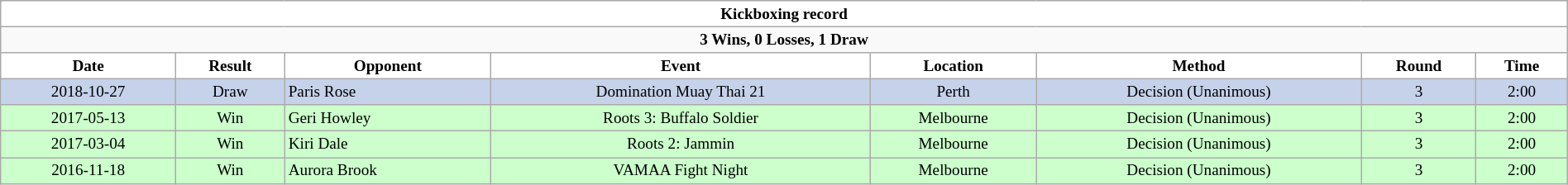<table class="wikitable collapsible" style="font-size:80%; width:100%; text-align:center;">
<tr>
<th colspan=9 style="background:#fff">Kickboxing record</th>
</tr>
<tr>
<td colspan=9><strong>3 Wins, 0 Losses, 1 Draw</strong></td>
</tr>
<tr style="text-align:center; background:#fff;">
<td><strong>Date</strong></td>
<td><strong>Result</strong></td>
<td><strong>Opponent</strong></td>
<td><strong>Event</strong></td>
<td><strong>Location</strong></td>
<td><strong>Method</strong></td>
<td><strong>Round</strong></td>
<td><strong>Time</strong></td>
</tr>
<tr style="background:#c5d2ea;">
<td>2018-10-27</td>
<td>Draw</td>
<td align=left> Paris Rose</td>
<td>Domination Muay Thai 21</td>
<td>Perth</td>
<td>Decision (Unanimous)</td>
<td>3</td>
<td>2:00</td>
</tr>
<tr style="background:#cfc;">
<td>2017-05-13</td>
<td>Win</td>
<td align=left> Geri Howley</td>
<td>Roots 3: Buffalo Soldier</td>
<td>Melbourne</td>
<td>Decision (Unanimous)</td>
<td>3</td>
<td>2:00</td>
</tr>
<tr style="background:#cfc;">
<td>2017-03-04</td>
<td>Win</td>
<td align=left> Kiri Dale</td>
<td>Roots 2: Jammin</td>
<td>Melbourne</td>
<td>Decision (Unanimous)</td>
<td>3</td>
<td>2:00</td>
</tr>
<tr style="background:#cfc;">
<td>2016-11-18</td>
<td>Win</td>
<td align=left> Aurora Brook</td>
<td>VAMAA Fight Night</td>
<td>Melbourne</td>
<td>Decision (Unanimous)</td>
<td>3</td>
<td>2:00</td>
</tr>
</table>
